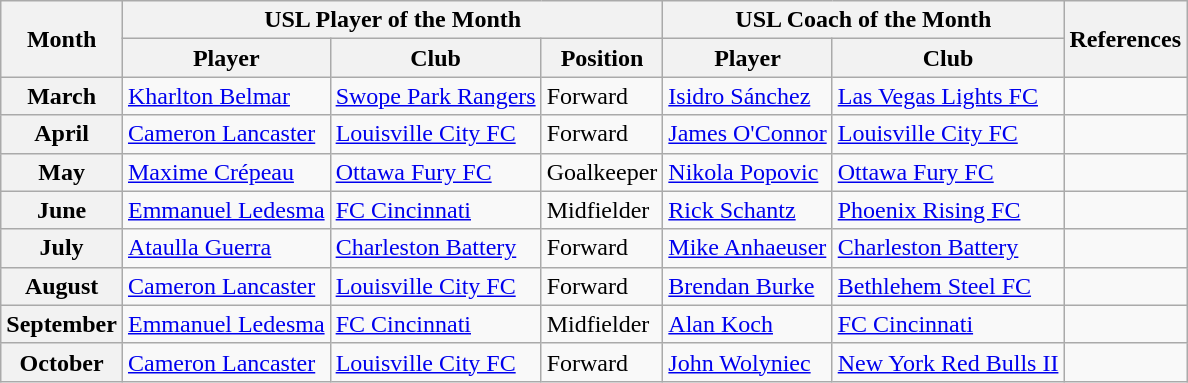<table class="wikitable">
<tr>
<th rowspan=2>Month</th>
<th colspan=3>USL Player of the Month</th>
<th colspan=2>USL Coach of the Month</th>
<th rowspan=2>References</th>
</tr>
<tr>
<th>Player</th>
<th>Club</th>
<th>Position</th>
<th>Player</th>
<th>Club</th>
</tr>
<tr>
<th>March</th>
<td> <a href='#'>Kharlton Belmar</a></td>
<td><a href='#'>Swope Park Rangers</a></td>
<td>Forward</td>
<td> <a href='#'>Isidro Sánchez</a></td>
<td><a href='#'>Las Vegas Lights FC</a></td>
<td> </td>
</tr>
<tr>
<th>April</th>
<td> <a href='#'>Cameron Lancaster</a></td>
<td><a href='#'>Louisville City FC</a></td>
<td>Forward</td>
<td> <a href='#'>James O'Connor</a></td>
<td><a href='#'>Louisville City FC</a></td>
<td> </td>
</tr>
<tr>
<th>May</th>
<td> <a href='#'>Maxime Crépeau</a></td>
<td><a href='#'>Ottawa Fury FC</a></td>
<td>Goalkeeper</td>
<td> <a href='#'>Nikola Popovic</a></td>
<td><a href='#'>Ottawa Fury FC</a></td>
<td> </td>
</tr>
<tr>
<th>June</th>
<td> <a href='#'>Emmanuel Ledesma</a></td>
<td><a href='#'>FC Cincinnati</a></td>
<td>Midfielder</td>
<td> <a href='#'>Rick Schantz</a></td>
<td><a href='#'>Phoenix Rising FC</a></td>
<td> </td>
</tr>
<tr>
<th>July</th>
<td> <a href='#'>Ataulla Guerra</a></td>
<td><a href='#'>Charleston Battery</a></td>
<td>Forward</td>
<td> <a href='#'>Mike Anhaeuser</a></td>
<td><a href='#'>Charleston Battery</a></td>
<td> </td>
</tr>
<tr>
<th>August</th>
<td> <a href='#'>Cameron Lancaster</a></td>
<td><a href='#'>Louisville City FC</a></td>
<td>Forward</td>
<td> <a href='#'>Brendan Burke</a></td>
<td><a href='#'>Bethlehem Steel FC</a></td>
<td> </td>
</tr>
<tr>
<th>September</th>
<td> <a href='#'>Emmanuel Ledesma</a></td>
<td><a href='#'>FC Cincinnati</a></td>
<td>Midfielder</td>
<td> <a href='#'>Alan Koch</a></td>
<td><a href='#'>FC Cincinnati</a></td>
<td> </td>
</tr>
<tr>
<th>October</th>
<td> <a href='#'>Cameron Lancaster</a></td>
<td><a href='#'>Louisville City FC</a></td>
<td>Forward</td>
<td> <a href='#'>John Wolyniec</a></td>
<td><a href='#'>New York Red Bulls II</a></td>
<td> </td>
</tr>
</table>
